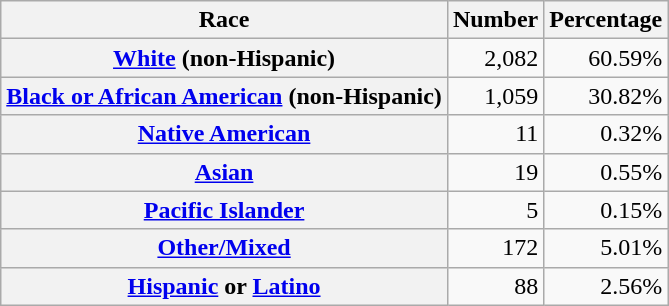<table class="wikitable" style="text-align:right">
<tr>
<th scope="col">Race</th>
<th scope="col">Number</th>
<th scope="col">Percentage</th>
</tr>
<tr>
<th scope="row"><a href='#'>White</a> (non-Hispanic)</th>
<td>2,082</td>
<td>60.59%</td>
</tr>
<tr>
<th scope="row"><a href='#'>Black or African American</a> (non-Hispanic)</th>
<td>1,059</td>
<td>30.82%</td>
</tr>
<tr>
<th scope="row"><a href='#'>Native American</a></th>
<td>11</td>
<td>0.32%</td>
</tr>
<tr>
<th scope="row"><a href='#'>Asian</a></th>
<td>19</td>
<td>0.55%</td>
</tr>
<tr>
<th scope="row"><a href='#'>Pacific Islander</a></th>
<td>5</td>
<td>0.15%</td>
</tr>
<tr>
<th scope="row"><a href='#'>Other/Mixed</a></th>
<td>172</td>
<td>5.01%</td>
</tr>
<tr>
<th scope="row"><a href='#'>Hispanic</a> or <a href='#'>Latino</a></th>
<td>88</td>
<td>2.56%</td>
</tr>
</table>
